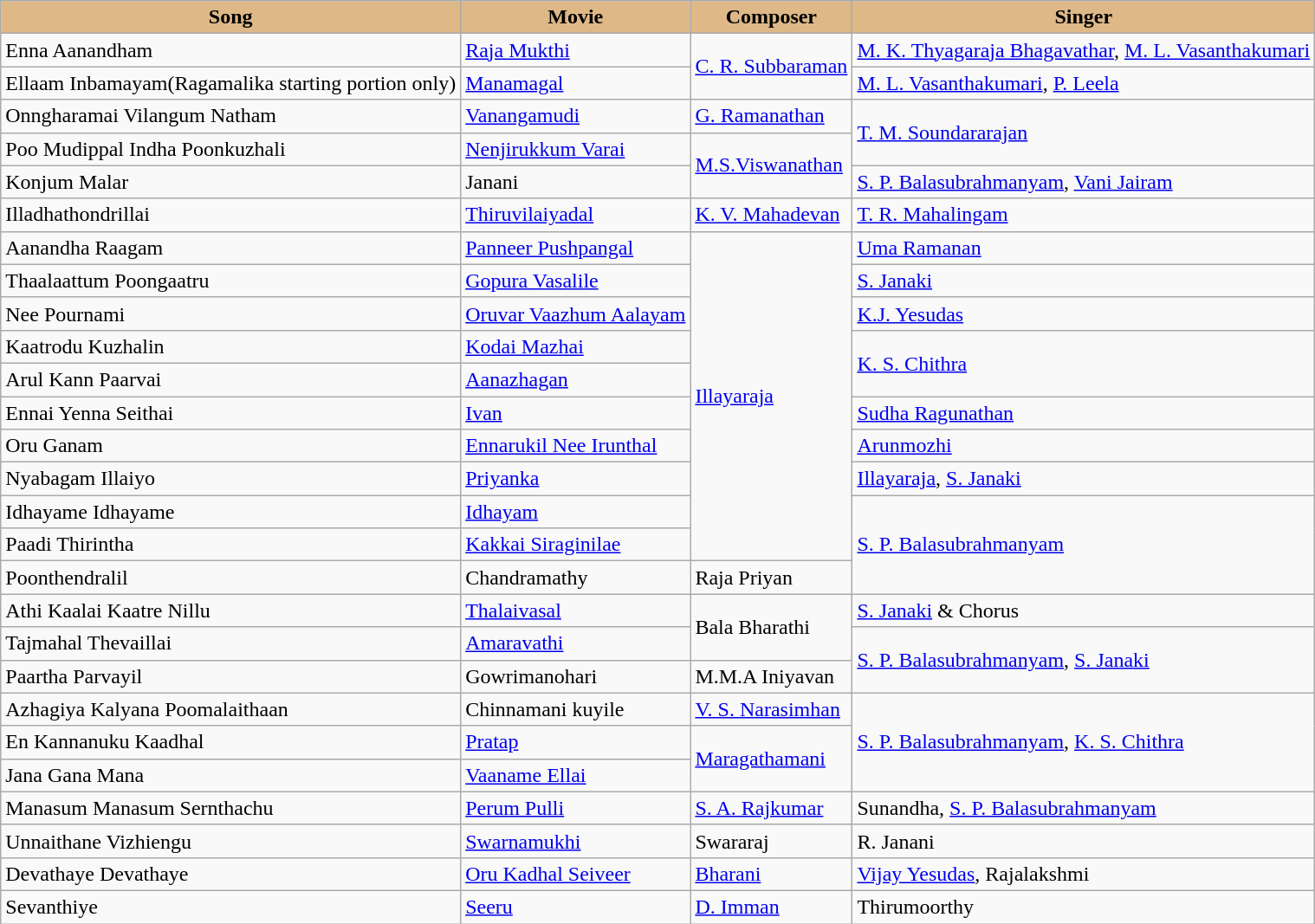<table class="wikitable">
<tr>
<th style="background:#DEB887">Song</th>
<th style="background:#DEB887">Movie</th>
<th style="background:#DEB887">Composer</th>
<th style="background:#DEB887">Singer</th>
</tr>
<tr>
<td>Enna Aanandham</td>
<td><a href='#'>Raja Mukthi</a></td>
<td rowspan=2><a href='#'>C. R. Subbaraman</a></td>
<td><a href='#'>M. K. Thyagaraja Bhagavathar</a>, <a href='#'>M. L. Vasanthakumari</a></td>
</tr>
<tr>
<td>Ellaam Inbamayam(Ragamalika starting portion only)</td>
<td><a href='#'>Manamagal</a></td>
<td><a href='#'>M. L. Vasanthakumari</a>, <a href='#'>P. Leela</a></td>
</tr>
<tr>
<td>Onngharamai Vilangum Natham</td>
<td><a href='#'>Vanangamudi</a></td>
<td><a href='#'>G. Ramanathan</a></td>
<td rowspan=2><a href='#'>T. M. Soundararajan</a></td>
</tr>
<tr>
<td>Poo Mudippal Indha Poonkuzhali</td>
<td><a href='#'>Nenjirukkum Varai</a></td>
<td rowspan="2"><a href='#'>M.S.Viswanathan</a></td>
</tr>
<tr>
<td>Konjum Malar</td>
<td>Janani</td>
<td><a href='#'>S. P. Balasubrahmanyam</a>, <a href='#'>Vani Jairam</a></td>
</tr>
<tr>
<td>Illadhathondrillai</td>
<td><a href='#'>Thiruvilaiyadal</a></td>
<td><a href='#'>K. V. Mahadevan</a></td>
<td><a href='#'>T. R. Mahalingam</a></td>
</tr>
<tr>
<td>Aanandha Raagam</td>
<td><a href='#'>Panneer Pushpangal</a></td>
<td rowspan="10"><a href='#'>Illayaraja</a></td>
<td><a href='#'>Uma Ramanan</a></td>
</tr>
<tr>
<td>Thaalaattum Poongaatru</td>
<td><a href='#'>Gopura Vasalile</a></td>
<td><a href='#'>S. Janaki</a></td>
</tr>
<tr>
<td>Nee Pournami</td>
<td><a href='#'>Oruvar Vaazhum Aalayam</a></td>
<td><a href='#'>K.J. Yesudas</a></td>
</tr>
<tr>
<td>Kaatrodu Kuzhalin</td>
<td><a href='#'>Kodai Mazhai</a></td>
<td rowspan="2"><a href='#'>K. S. Chithra</a></td>
</tr>
<tr>
<td>Arul Kann Paarvai</td>
<td><a href='#'>Aanazhagan</a></td>
</tr>
<tr>
<td>Ennai Yenna Seithai</td>
<td><a href='#'>Ivan</a></td>
<td><a href='#'>Sudha Ragunathan</a></td>
</tr>
<tr>
<td>Oru Ganam</td>
<td><a href='#'>Ennarukil Nee Irunthal</a></td>
<td><a href='#'>Arunmozhi</a></td>
</tr>
<tr>
<td>Nyabagam Illaiyo</td>
<td><a href='#'>Priyanka</a></td>
<td><a href='#'>Illayaraja</a>, <a href='#'>S. Janaki</a></td>
</tr>
<tr>
<td>Idhayame Idhayame</td>
<td><a href='#'>Idhayam</a></td>
<td rowspan=3><a href='#'>S. P. Balasubrahmanyam</a></td>
</tr>
<tr>
<td>Paadi Thirintha</td>
<td><a href='#'>Kakkai Siraginilae</a></td>
</tr>
<tr>
<td>Poonthendralil</td>
<td>Chandramathy</td>
<td>Raja Priyan</td>
</tr>
<tr>
<td>Athi Kaalai Kaatre Nillu</td>
<td><a href='#'>Thalaivasal</a></td>
<td rowspan=2>Bala Bharathi</td>
<td><a href='#'>S. Janaki</a> & Chorus</td>
</tr>
<tr>
<td>Tajmahal Thevaillai</td>
<td><a href='#'>Amaravathi</a></td>
<td rowspan=2><a href='#'>S. P. Balasubrahmanyam</a>, <a href='#'>S. Janaki</a></td>
</tr>
<tr>
<td>Paartha Parvayil</td>
<td>Gowrimanohari</td>
<td>M.M.A Iniyavan</td>
</tr>
<tr>
<td>Azhagiya Kalyana Poomalaithaan</td>
<td>Chinnamani kuyile</td>
<td><a href='#'>V. S. Narasimhan</a></td>
<td rowspan=3><a href='#'>S. P. Balasubrahmanyam</a>, <a href='#'>K. S. Chithra</a></td>
</tr>
<tr>
<td>En Kannanuku Kaadhal</td>
<td><a href='#'>Pratap</a></td>
<td rowspan=2><a href='#'>Maragathamani</a></td>
</tr>
<tr>
<td>Jana Gana Mana</td>
<td><a href='#'>Vaaname Ellai</a></td>
</tr>
<tr>
<td>Manasum Manasum Sernthachu</td>
<td><a href='#'>Perum Pulli</a></td>
<td><a href='#'>S. A. Rajkumar</a></td>
<td>Sunandha, <a href='#'>S. P. Balasubrahmanyam</a></td>
</tr>
<tr>
<td>Unnaithane Vizhiengu</td>
<td><a href='#'>Swarnamukhi</a></td>
<td>Swararaj</td>
<td>R. Janani</td>
</tr>
<tr>
<td>Devathaye Devathaye</td>
<td><a href='#'>Oru Kadhal Seiveer</a></td>
<td><a href='#'>Bharani</a></td>
<td><a href='#'>Vijay Yesudas</a>, Rajalakshmi</td>
</tr>
<tr>
<td>Sevanthiye</td>
<td><a href='#'>Seeru</a></td>
<td><a href='#'>D. Imman</a></td>
<td>Thirumoorthy</td>
</tr>
</table>
